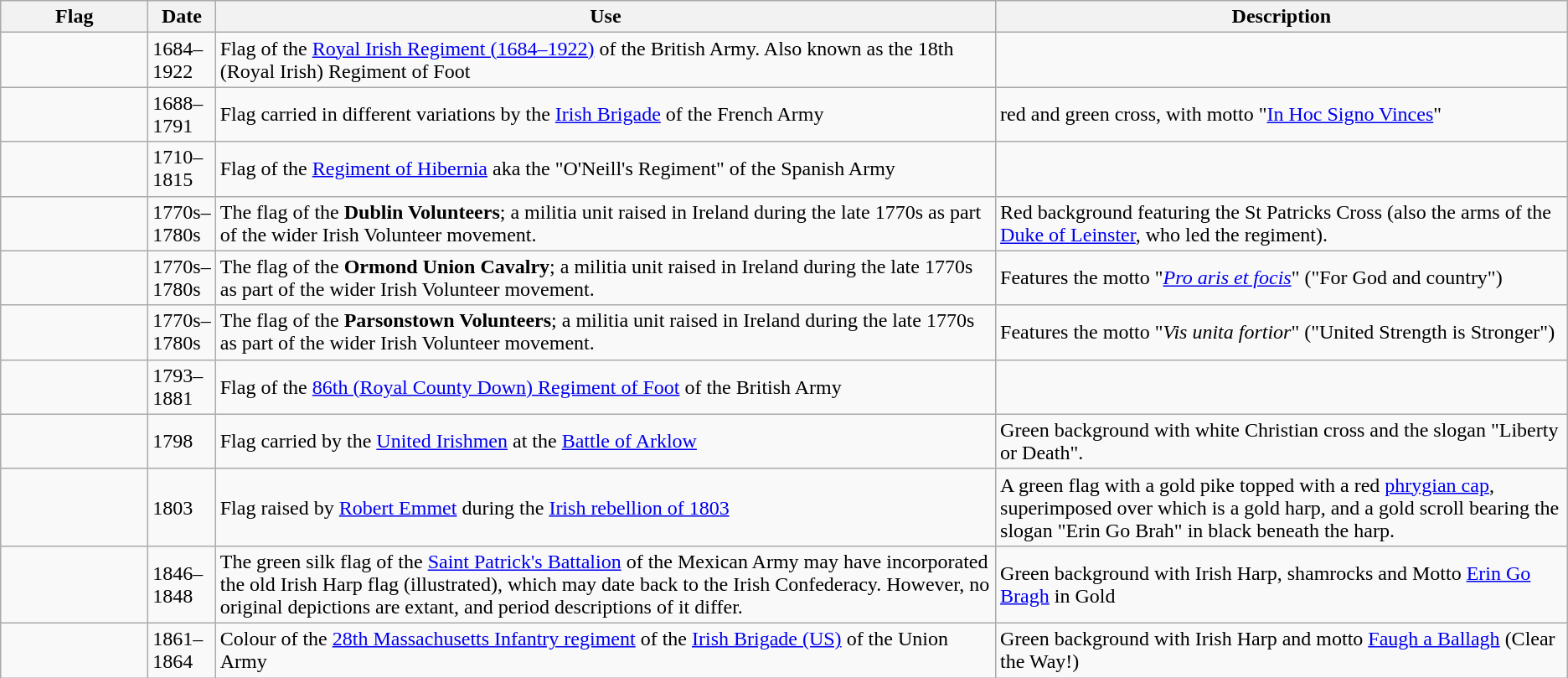<table class="wikitable">
<tr>
<th width=110>Flag</th>
<th width=30>Date</th>
<th>Use</th>
<th>Description</th>
</tr>
<tr>
<td></td>
<td>1684–1922</td>
<td>Flag of the <a href='#'>Royal Irish Regiment (1684–1922)</a> of the British Army. Also known as the 18th (Royal Irish) Regiment of Foot</td>
<td></td>
</tr>
<tr>
<td></td>
<td>1688–1791</td>
<td>Flag carried in different variations by the <a href='#'>Irish Brigade</a> of the French Army</td>
<td>red and green cross, with motto "<a href='#'>In Hoc Signo Vinces</a>"</td>
</tr>
<tr>
<td></td>
<td>1710–1815</td>
<td>Flag of the <a href='#'>Regiment of Hibernia</a> aka the "O'Neill's Regiment" of the Spanish Army</td>
<td></td>
</tr>
<tr>
<td></td>
<td>1770s–1780s</td>
<td>The flag of the <strong>Dublin Volunteers</strong>; a militia unit raised in Ireland during the late 1770s as part of the wider Irish Volunteer movement.</td>
<td>Red background featuring the St Patricks Cross (also the arms of the <a href='#'>Duke of Leinster</a>, who led the regiment).</td>
</tr>
<tr>
<td></td>
<td>1770s–1780s</td>
<td>The flag of the <strong>Ormond Union Cavalry</strong>; a militia unit raised in Ireland during the late 1770s as part of the wider Irish Volunteer movement.</td>
<td>Features the motto "<em><a href='#'>Pro aris et focis</a></em>" ("For God and country")</td>
</tr>
<tr>
<td></td>
<td>1770s–1780s</td>
<td>The flag of the <strong>Parsonstown Volunteers</strong>; a militia unit raised in Ireland during the late 1770s as part of the wider Irish Volunteer movement.</td>
<td>Features the motto "<em>Vis unita fortior</em>" ("United Strength is Stronger")</td>
</tr>
<tr>
<td></td>
<td>1793–1881</td>
<td>Flag of the <a href='#'>86th (Royal County Down) Regiment of Foot</a> of the British Army</td>
<td></td>
</tr>
<tr>
<td></td>
<td>1798</td>
<td>Flag carried by the <a href='#'>United Irishmen</a> at the <a href='#'>Battle of Arklow</a></td>
<td>Green background with white Christian cross and the slogan "Liberty or Death".</td>
</tr>
<tr>
<td></td>
<td>1803</td>
<td>Flag raised by <a href='#'>Robert Emmet</a> during the <a href='#'>Irish rebellion of 1803</a></td>
<td>A green flag with a gold pike topped with a red <a href='#'>phrygian cap</a>, superimposed over which is a gold harp, and a gold scroll bearing the slogan "Erin Go Brah" in black beneath the harp.</td>
</tr>
<tr>
<td></td>
<td>1846–1848</td>
<td>The green silk flag of the <a href='#'>Saint Patrick's Battalion</a> of the Mexican Army may have incorporated the old Irish Harp flag (illustrated), which may date back to the Irish Confederacy. However, no original depictions are extant, and period descriptions of it differ.</td>
<td>Green background with Irish Harp, shamrocks and Motto <a href='#'>Erin Go Bragh</a> in Gold</td>
</tr>
<tr>
<td></td>
<td>1861–1864</td>
<td>Colour of the <a href='#'>28th Massachusetts Infantry regiment</a> of the <a href='#'>Irish Brigade (US)</a> of the Union Army</td>
<td>Green background with Irish Harp and motto <a href='#'>Faugh a Ballagh</a> (Clear the Way!)</td>
</tr>
</table>
